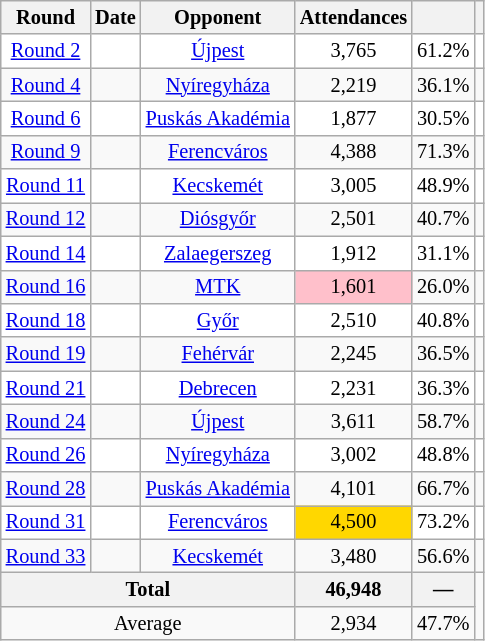<table class="wikitable sortable mw-collapsible mw-collapsed" style="text-align:center; font-size:85%;">
<tr>
<th scope="col">Round</th>
<th scope="col">Date</th>
<th scope="col">Opponent</th>
<th scope="col">Attendances</th>
<th scope="col"></th>
<th scope="col"></th>
</tr>
<tr bgcolor="white">
<td><a href='#'>Round 2</a></td>
<td></td>
<td><a href='#'>Újpest</a></td>
<td>3,765</td>
<td>61.2%</td>
<td></td>
</tr>
<tr>
<td><a href='#'>Round 4</a></td>
<td></td>
<td><a href='#'>Nyíregyháza</a></td>
<td>2,219</td>
<td>36.1%</td>
<td></td>
</tr>
<tr bgcolor="white">
<td><a href='#'>Round 6</a></td>
<td></td>
<td><a href='#'>Puskás Akadémia</a></td>
<td>1,877</td>
<td>30.5%</td>
<td></td>
</tr>
<tr>
<td><a href='#'>Round 9</a></td>
<td></td>
<td><a href='#'>Ferencváros</a></td>
<td>4,388</td>
<td>71.3%</td>
<td></td>
</tr>
<tr bgcolor="white">
<td><a href='#'>Round 11</a></td>
<td></td>
<td><a href='#'>Kecskemét</a></td>
<td>3,005</td>
<td>48.9%</td>
<td></td>
</tr>
<tr>
<td><a href='#'>Round 12</a></td>
<td></td>
<td><a href='#'>Diósgyőr</a></td>
<td>2,501</td>
<td>40.7%</td>
<td></td>
</tr>
<tr bgcolor="white">
<td><a href='#'>Round 14</a></td>
<td></td>
<td><a href='#'>Zalaegerszeg</a></td>
<td>1,912</td>
<td>31.1%</td>
<td></td>
</tr>
<tr>
<td><a href='#'>Round 16</a></td>
<td></td>
<td><a href='#'>MTK</a></td>
<td style="background-color: pink;">1,601</td>
<td>26.0%</td>
<td></td>
</tr>
<tr bgcolor="white">
<td><a href='#'>Round 18</a></td>
<td></td>
<td><a href='#'>Győr</a></td>
<td>2,510</td>
<td>40.8%</td>
<td></td>
</tr>
<tr>
<td><a href='#'>Round 19</a></td>
<td></td>
<td><a href='#'>Fehérvár</a></td>
<td>2,245</td>
<td>36.5%</td>
<td></td>
</tr>
<tr bgcolor="white">
<td><a href='#'>Round 21</a></td>
<td></td>
<td><a href='#'>Debrecen</a></td>
<td>2,231</td>
<td>36.3%</td>
<td></td>
</tr>
<tr>
<td><a href='#'>Round 24</a></td>
<td></td>
<td><a href='#'>Újpest</a></td>
<td>3,611</td>
<td>58.7%</td>
<td></td>
</tr>
<tr bgcolor="white">
<td><a href='#'>Round 26</a></td>
<td></td>
<td><a href='#'>Nyíregyháza</a></td>
<td>3,002</td>
<td>48.8%</td>
<td></td>
</tr>
<tr>
<td><a href='#'>Round 28</a></td>
<td></td>
<td><a href='#'>Puskás Akadémia</a></td>
<td>4,101</td>
<td>66.7%</td>
<td></td>
</tr>
<tr bgcolor="white">
<td><a href='#'>Round 31</a></td>
<td></td>
<td><a href='#'>Ferencváros</a></td>
<td style="background-color: gold;">4,500</td>
<td>73.2%</td>
<td></td>
</tr>
<tr>
<td><a href='#'>Round 33</a></td>
<td></td>
<td><a href='#'>Kecskemét</a></td>
<td>3,480</td>
<td>56.6%</td>
<td></td>
</tr>
<tr>
<th colspan="3">Total</th>
<th>46,948</th>
<th>—</th>
</tr>
<tr>
<td colspan="3">Average</td>
<td>2,934</td>
<td>47.7%</td>
</tr>
</table>
